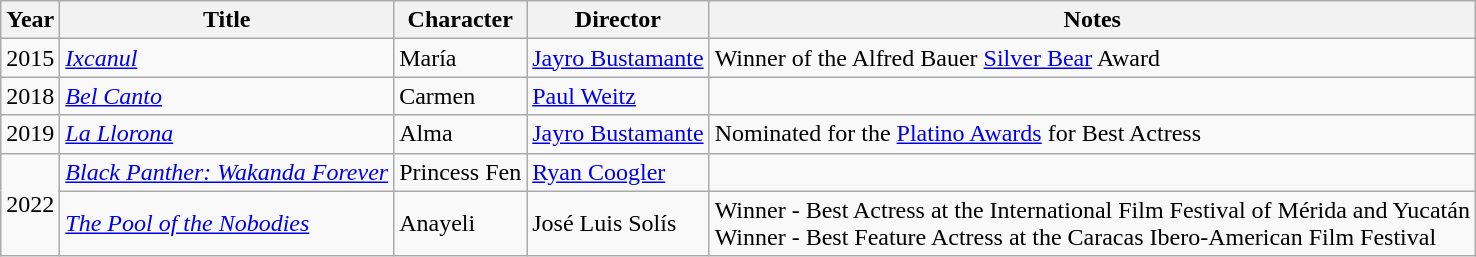<table class="wikitable">
<tr>
<th>Year</th>
<th>Title</th>
<th>Character</th>
<th>Director</th>
<th>Notes</th>
</tr>
<tr>
<td>2015</td>
<td><em><a href='#'>Ixcanul</a></em></td>
<td>María</td>
<td><a href='#'>Jayro Bustamante</a></td>
<td>Winner of the Alfred Bauer <a href='#'>Silver Bear</a> Award</td>
</tr>
<tr>
<td>2018</td>
<td><a href='#'><em>Bel Canto</em></a></td>
<td>Carmen</td>
<td><a href='#'>Paul Weitz</a></td>
<td></td>
</tr>
<tr>
<td>2019</td>
<td><a href='#'><em>La Llorona</em></a></td>
<td>Alma</td>
<td><a href='#'>Jayro Bustamante</a></td>
<td>Nominated for the <a href='#'>Platino Awards</a> for Best Actress</td>
</tr>
<tr>
<td rowspan="2">2022</td>
<td><em><a href='#'>Black Panther: Wakanda Forever</a></em></td>
<td>Princess Fen</td>
<td><a href='#'>Ryan Coogler</a></td>
<td></td>
</tr>
<tr>
<td><em><a href='#'>The Pool of the Nobodies</a></em></td>
<td>Anayeli</td>
<td>José Luis Solís</td>
<td>Winner - Best Actress at the International Film Festival of Mérida and Yucatán<br>Winner - Best Feature Actress at the Caracas Ibero-American Film Festival</td>
</tr>
</table>
